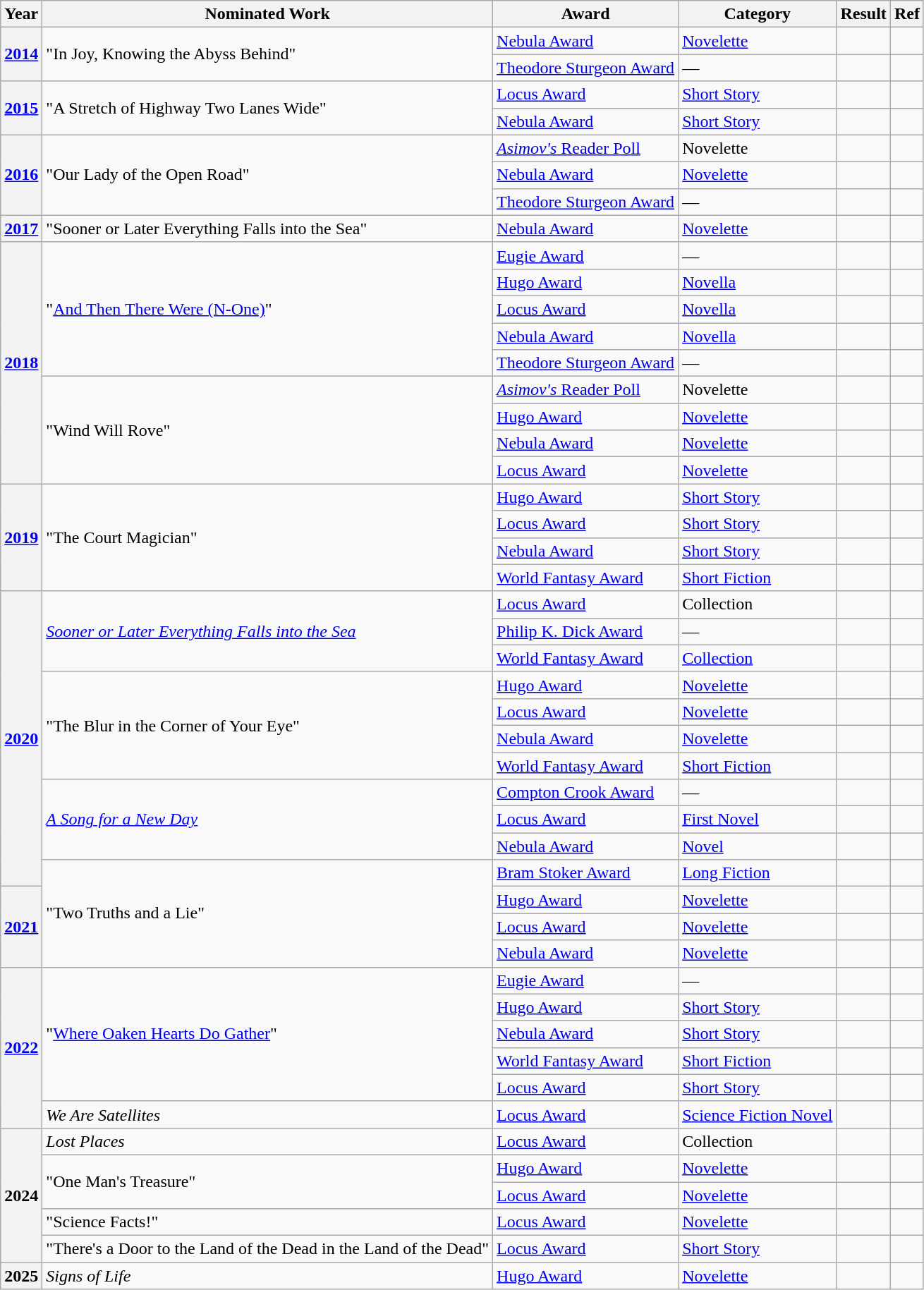<table class="wikitable sortable">
<tr>
<th>Year</th>
<th>Nominated Work</th>
<th>Award</th>
<th>Category</th>
<th>Result</th>
<th>Ref</th>
</tr>
<tr>
<th rowspan="2"><a href='#'>2014</a></th>
<td rowspan="2">"In Joy, Knowing the Abyss Behind"</td>
<td><a href='#'>Nebula Award</a></td>
<td><a href='#'>Novelette</a></td>
<td></td>
<td></td>
</tr>
<tr>
<td><a href='#'>Theodore Sturgeon Award</a></td>
<td>—</td>
<td></td>
<td></td>
</tr>
<tr>
<th rowspan="2"><a href='#'>2015</a></th>
<td rowspan="2">"A Stretch of Highway Two Lanes Wide"</td>
<td><a href='#'>Locus Award</a></td>
<td><a href='#'>Short Story</a></td>
<td></td>
<td></td>
</tr>
<tr>
<td><a href='#'>Nebula Award</a></td>
<td><a href='#'>Short Story</a></td>
<td></td>
<td></td>
</tr>
<tr>
<th rowspan="3"><a href='#'>2016</a></th>
<td rowspan="3">"Our Lady of the Open Road"</td>
<td><a href='#'><em>Asimov's</em> Reader Poll</a></td>
<td>Novelette</td>
<td></td>
<td></td>
</tr>
<tr>
<td><a href='#'>Nebula Award</a></td>
<td><a href='#'>Novelette</a></td>
<td></td>
<td></td>
</tr>
<tr>
<td><a href='#'>Theodore Sturgeon Award</a></td>
<td>—</td>
<td></td>
<td></td>
</tr>
<tr>
<th><a href='#'>2017</a></th>
<td>"Sooner or Later Everything Falls into the Sea"</td>
<td><a href='#'>Nebula Award</a></td>
<td><a href='#'>Novelette</a></td>
<td></td>
<td></td>
</tr>
<tr>
<th rowspan="9"><a href='#'>2018</a></th>
<td rowspan="5">"<a href='#'>And Then There Were (N-One)</a>"</td>
<td><a href='#'>Eugie Award</a></td>
<td>—</td>
<td></td>
<td></td>
</tr>
<tr>
<td><a href='#'>Hugo Award</a></td>
<td><a href='#'>Novella</a></td>
<td></td>
<td></td>
</tr>
<tr>
<td><a href='#'>Locus Award</a></td>
<td><a href='#'>Novella</a></td>
<td></td>
<td></td>
</tr>
<tr>
<td><a href='#'>Nebula Award</a></td>
<td><a href='#'>Novella</a></td>
<td></td>
<td></td>
</tr>
<tr>
<td><a href='#'>Theodore Sturgeon Award</a></td>
<td>—</td>
<td></td>
<td></td>
</tr>
<tr>
<td rowspan="4">"Wind Will Rove"</td>
<td><a href='#'><em>Asimov's</em> Reader Poll</a></td>
<td>Novelette</td>
<td></td>
<td></td>
</tr>
<tr>
<td><a href='#'>Hugo Award</a></td>
<td><a href='#'>Novelette</a></td>
<td></td>
<td></td>
</tr>
<tr>
<td><a href='#'>Nebula Award</a></td>
<td><a href='#'>Novelette</a></td>
<td></td>
<td></td>
</tr>
<tr>
<td><a href='#'>Locus Award</a></td>
<td><a href='#'>Novelette</a></td>
<td></td>
<td></td>
</tr>
<tr>
<th rowspan="4"><a href='#'>2019</a></th>
<td rowspan="4">"The Court Magician"</td>
<td><a href='#'>Hugo Award</a></td>
<td><a href='#'>Short Story</a></td>
<td></td>
<td></td>
</tr>
<tr>
<td><a href='#'>Locus Award</a></td>
<td><a href='#'>Short Story</a></td>
<td></td>
<td></td>
</tr>
<tr>
<td><a href='#'>Nebula Award</a></td>
<td><a href='#'>Short Story</a></td>
<td></td>
<td></td>
</tr>
<tr>
<td><a href='#'>World Fantasy Award</a></td>
<td><a href='#'>Short Fiction</a></td>
<td></td>
<td></td>
</tr>
<tr>
<th rowspan="11"><a href='#'>2020</a></th>
<td rowspan="3"><em><a href='#'>Sooner or Later Everything Falls into the Sea</a></em></td>
<td><a href='#'>Locus Award</a></td>
<td>Collection</td>
<td></td>
<td></td>
</tr>
<tr>
<td><a href='#'>Philip K. Dick Award</a></td>
<td>—</td>
<td></td>
<td></td>
</tr>
<tr>
<td><a href='#'>World Fantasy Award</a></td>
<td><a href='#'>Collection</a></td>
<td></td>
<td></td>
</tr>
<tr>
<td rowspan="4">"The Blur in the Corner of Your Eye"</td>
<td><a href='#'>Hugo Award</a></td>
<td><a href='#'>Novelette</a></td>
<td></td>
<td></td>
</tr>
<tr>
<td><a href='#'>Locus Award</a></td>
<td><a href='#'>Novelette</a></td>
<td></td>
<td></td>
</tr>
<tr>
<td><a href='#'>Nebula Award</a></td>
<td><a href='#'>Novelette</a></td>
<td></td>
<td></td>
</tr>
<tr>
<td><a href='#'>World Fantasy Award</a></td>
<td><a href='#'>Short Fiction</a></td>
<td></td>
<td></td>
</tr>
<tr>
<td rowspan="3"><em><a href='#'>A Song for a New Day</a></em></td>
<td><a href='#'>Compton Crook Award</a></td>
<td>—</td>
<td></td>
<td></td>
</tr>
<tr>
<td><a href='#'>Locus Award</a></td>
<td><a href='#'>First Novel</a></td>
<td></td>
<td></td>
</tr>
<tr>
<td><a href='#'>Nebula Award</a></td>
<td><a href='#'>Novel</a></td>
<td></td>
<td></td>
</tr>
<tr>
<td rowspan="4">"Two Truths and a Lie"</td>
<td><a href='#'>Bram Stoker Award</a></td>
<td><a href='#'>Long Fiction</a></td>
<td></td>
<td></td>
</tr>
<tr>
<th rowspan="3"><a href='#'>2021</a></th>
<td><a href='#'>Hugo Award</a></td>
<td><a href='#'>Novelette</a></td>
<td></td>
<td></td>
</tr>
<tr>
<td><a href='#'>Locus Award</a></td>
<td><a href='#'>Novelette</a></td>
<td></td>
<td></td>
</tr>
<tr>
<td><a href='#'>Nebula Award</a></td>
<td><a href='#'>Novelette</a></td>
<td></td>
<td></td>
</tr>
<tr>
<th rowspan="6"><a href='#'>2022</a></th>
<td rowspan="5">"<a href='#'>Where Oaken Hearts Do Gather</a>"</td>
<td><a href='#'>Eugie Award</a></td>
<td>—</td>
<td></td>
<td></td>
</tr>
<tr>
<td><a href='#'>Hugo Award</a></td>
<td><a href='#'>Short Story</a></td>
<td></td>
<td></td>
</tr>
<tr>
<td><a href='#'>Nebula Award</a></td>
<td><a href='#'>Short Story</a></td>
<td></td>
<td></td>
</tr>
<tr>
<td><a href='#'>World Fantasy Award</a></td>
<td><a href='#'>Short Fiction</a></td>
<td></td>
<td></td>
</tr>
<tr>
<td><a href='#'>Locus Award</a></td>
<td><a href='#'>Short Story</a></td>
<td></td>
<td></td>
</tr>
<tr>
<td><em>We Are Satellites</em></td>
<td><a href='#'>Locus Award</a></td>
<td><a href='#'>Science Fiction Novel</a></td>
<td></td>
<td></td>
</tr>
<tr>
<th rowspan="5">2024</th>
<td><em>Lost Places</em></td>
<td><a href='#'>Locus Award</a></td>
<td>Collection</td>
<td></td>
<td></td>
</tr>
<tr>
<td rowspan="2">"One Man's Treasure"</td>
<td><a href='#'>Hugo Award</a></td>
<td><a href='#'>Novelette</a></td>
<td></td>
<td></td>
</tr>
<tr>
<td><a href='#'>Locus Award</a></td>
<td><a href='#'>Novelette</a></td>
<td></td>
<td></td>
</tr>
<tr>
<td>"Science Facts!"</td>
<td><a href='#'>Locus Award</a></td>
<td><a href='#'>Novelette</a></td>
<td></td>
<td></td>
</tr>
<tr>
<td>"There's a Door to the Land of the Dead in the Land of the Dead"</td>
<td><a href='#'>Locus Award</a></td>
<td><a href='#'>Short Story</a></td>
<td></td>
<td></td>
</tr>
<tr>
<th>2025</th>
<td><em>Signs of Life</em></td>
<td><a href='#'>Hugo Award</a></td>
<td><a href='#'>Novelette</a></td>
<td></td>
<td><br></td>
</tr>
</table>
